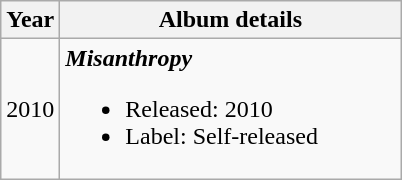<table class="wikitable">
<tr>
<th>Year</th>
<th style="width:220px;">Album details</th>
</tr>
<tr>
<td style="text-align:center;">2010</td>
<td><strong><em>Misanthropy</em></strong><br><ul><li>Released: 2010</li><li>Label: Self-released</li></ul></td>
</tr>
</table>
